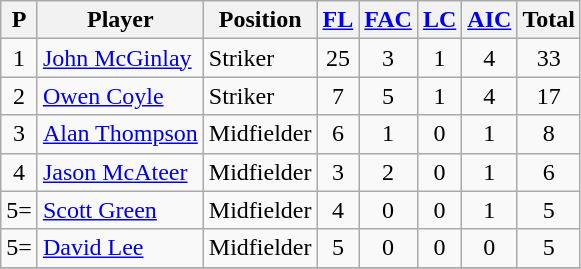<table class="wikitable sortable">
<tr>
<th>P</th>
<th>Player</th>
<th>Position</th>
<th><a href='#'>FL</a></th>
<th><a href='#'>FAC</a></th>
<th><a href='#'>LC</a></th>
<th><a href='#'>AIC</a></th>
<th>Total</th>
</tr>
<tr>
<td align=center>1</td>
<td> <a href='#'>John McGinlay</a></td>
<td>Striker</td>
<td align=center>25</td>
<td align=center>3</td>
<td align=center>1</td>
<td align=center>4</td>
<td align=center>33</td>
</tr>
<tr>
<td align=center>2</td>
<td> <a href='#'>Owen Coyle</a></td>
<td>Striker</td>
<td align=center>7</td>
<td align=center>5</td>
<td align=center>1</td>
<td align=center>4</td>
<td align=center>17</td>
</tr>
<tr>
<td align=center>3</td>
<td> <a href='#'>Alan Thompson</a></td>
<td>Midfielder</td>
<td align=center>6</td>
<td align=center>1</td>
<td align=center>0</td>
<td align=center>1</td>
<td align=center>8</td>
</tr>
<tr>
<td align=center>4</td>
<td> <a href='#'>Jason McAteer</a></td>
<td>Midfielder</td>
<td align=center>3</td>
<td align=center>2</td>
<td align=center>0</td>
<td align=center>1</td>
<td align=center>6</td>
</tr>
<tr>
<td align=center>5=</td>
<td> <a href='#'>Scott Green</a></td>
<td>Midfielder</td>
<td align=center>4</td>
<td align=center>0</td>
<td align=center>0</td>
<td align=center>1</td>
<td align=center>5</td>
</tr>
<tr>
<td align=center>5=</td>
<td> <a href='#'>David Lee</a></td>
<td>Midfielder</td>
<td align=center>5</td>
<td align=center>0</td>
<td align=center>0</td>
<td align=center>0</td>
<td align=center>5</td>
</tr>
<tr>
</tr>
</table>
